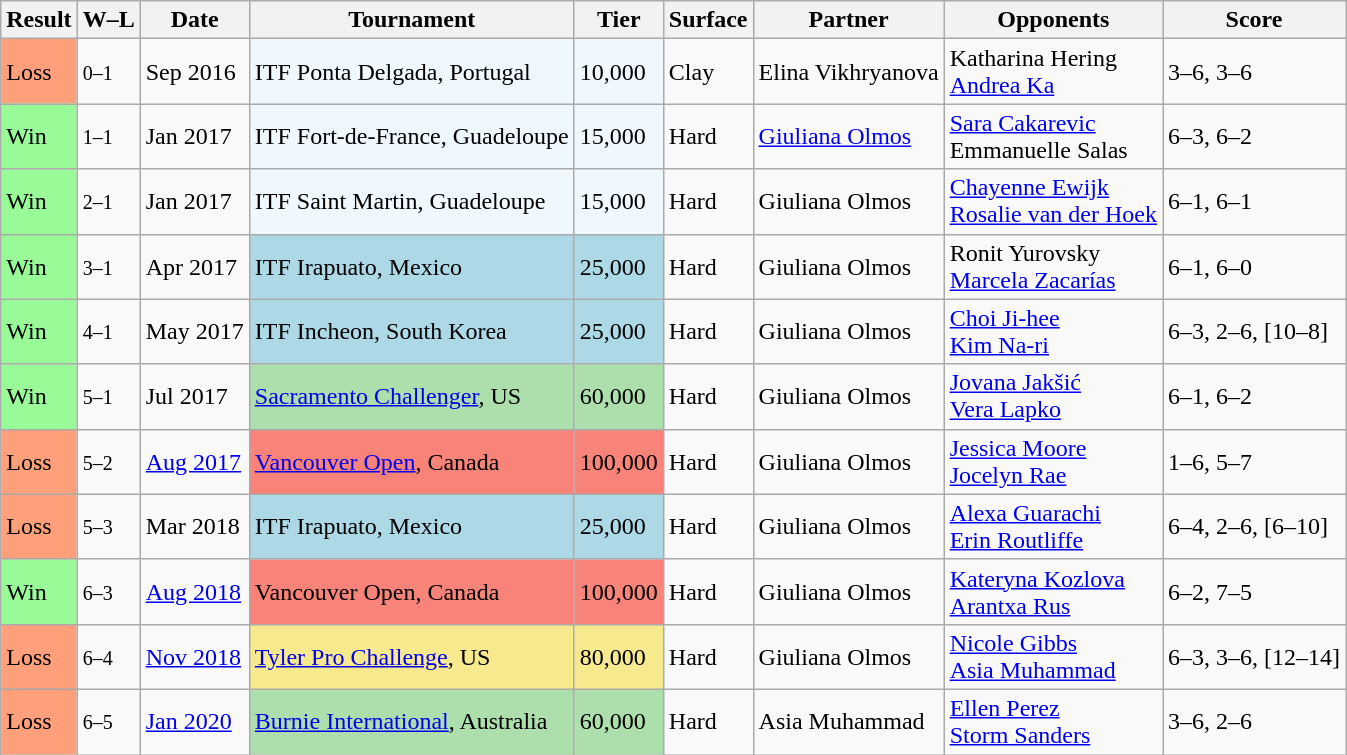<table class="sortable wikitable">
<tr>
<th>Result</th>
<th class="unsortable">W–L</th>
<th>Date</th>
<th>Tournament</th>
<th>Tier</th>
<th>Surface</th>
<th>Partner</th>
<th>Opponents</th>
<th class="unsortable">Score</th>
</tr>
<tr>
<td style="background:#ffa07a;">Loss</td>
<td><small>0–1</small></td>
<td>Sep 2016</td>
<td style="background:#f0f8ff;">ITF Ponta Delgada, Portugal</td>
<td style="background:#f0f8ff;">10,000</td>
<td>Clay</td>
<td> Elina Vikhryanova</td>
<td> Katharina Hering <br>  <a href='#'>Andrea Ka</a></td>
<td>3–6, 3–6</td>
</tr>
<tr>
<td bgcolor="98FB98">Win</td>
<td><small>1–1</small></td>
<td>Jan 2017</td>
<td style="background:#f0f8ff;">ITF Fort-de-France, Guadeloupe</td>
<td style="background:#f0f8ff;">15,000</td>
<td>Hard</td>
<td> <a href='#'>Giuliana Olmos</a></td>
<td> <a href='#'>Sara Cakarevic</a> <br>  Emmanuelle Salas</td>
<td>6–3, 6–2</td>
</tr>
<tr>
<td bgcolor="98FB98">Win</td>
<td><small>2–1</small></td>
<td>Jan 2017</td>
<td style="background:#f0f8ff;">ITF Saint Martin, Guadeloupe</td>
<td style="background:#f0f8ff;">15,000</td>
<td>Hard</td>
<td> Giuliana Olmos</td>
<td> <a href='#'>Chayenne Ewijk</a> <br>  <a href='#'>Rosalie van der Hoek</a></td>
<td>6–1, 6–1</td>
</tr>
<tr>
<td bgcolor="98FB98">Win</td>
<td><small>3–1</small></td>
<td>Apr 2017</td>
<td style="background:lightblue;">ITF Irapuato, Mexico</td>
<td style="background:lightblue;">25,000</td>
<td>Hard</td>
<td> Giuliana Olmos</td>
<td> Ronit Yurovsky <br>  <a href='#'>Marcela Zacarías</a></td>
<td>6–1, 6–0</td>
</tr>
<tr>
<td bgcolor="98FB98">Win</td>
<td><small>4–1</small></td>
<td>May 2017</td>
<td style="background:lightblue;">ITF Incheon, South Korea</td>
<td style="background:lightblue;">25,000</td>
<td>Hard</td>
<td> Giuliana Olmos</td>
<td> <a href='#'>Choi Ji-hee</a> <br>  <a href='#'>Kim Na-ri</a></td>
<td>6–3, 2–6, [10–8]</td>
</tr>
<tr>
<td bgcolor="98FB98">Win</td>
<td><small>5–1</small></td>
<td>Jul 2017</td>
<td style="background:#addfad"><a href='#'>Sacramento Challenger</a>, US</td>
<td style="background:#addfad">60,000</td>
<td>Hard</td>
<td> Giuliana Olmos</td>
<td> <a href='#'>Jovana Jakšić</a> <br>  <a href='#'>Vera Lapko</a></td>
<td>6–1, 6–2</td>
</tr>
<tr>
<td style="background:#ffa07a;">Loss</td>
<td><small>5–2</small></td>
<td><a href='#'>Aug 2017</a></td>
<td style="background:#f88379;"><a href='#'>Vancouver Open</a>, Canada</td>
<td style="background:#f88379;">100,000</td>
<td>Hard</td>
<td> Giuliana Olmos</td>
<td> <a href='#'>Jessica Moore</a> <br>  <a href='#'>Jocelyn Rae</a></td>
<td>1–6, 5–7</td>
</tr>
<tr>
<td style="background:#ffa07a;">Loss</td>
<td><small>5–3</small></td>
<td>Mar 2018</td>
<td style="background:lightblue;">ITF Irapuato, Mexico</td>
<td style="background:lightblue;">25,000</td>
<td>Hard</td>
<td> Giuliana Olmos</td>
<td> <a href='#'>Alexa Guarachi</a> <br>  <a href='#'>Erin Routliffe</a></td>
<td>6–4, 2–6, [6–10]</td>
</tr>
<tr>
<td style="background:#98fb98;">Win</td>
<td><small>6–3</small></td>
<td><a href='#'>Aug 2018</a></td>
<td style="background:#f88379;">Vancouver Open, Canada</td>
<td style="background:#f88379;">100,000</td>
<td>Hard</td>
<td> Giuliana Olmos</td>
<td> <a href='#'>Kateryna Kozlova</a> <br>  <a href='#'>Arantxa Rus</a></td>
<td>6–2, 7–5</td>
</tr>
<tr>
<td style="background:#ffa07a;">Loss</td>
<td><small>6–4</small></td>
<td><a href='#'>Nov 2018</a></td>
<td style="background:#f7e98e;"><a href='#'>Tyler Pro Challenge</a>, US</td>
<td style="background:#f7e98e;">80,000</td>
<td>Hard</td>
<td> Giuliana Olmos</td>
<td> <a href='#'>Nicole Gibbs</a> <br>  <a href='#'>Asia Muhammad</a></td>
<td>6–3, 3–6, [12–14]</td>
</tr>
<tr>
<td style="background:#ffa07a;">Loss</td>
<td><small>6–5</small></td>
<td><a href='#'>Jan 2020</a></td>
<td style="background:#addfad"><a href='#'>Burnie International</a>, Australia</td>
<td style="background:#addfad">60,000</td>
<td>Hard</td>
<td> Asia Muhammad</td>
<td> <a href='#'>Ellen Perez</a> <br>  <a href='#'>Storm Sanders</a></td>
<td>3–6, 2–6</td>
</tr>
</table>
